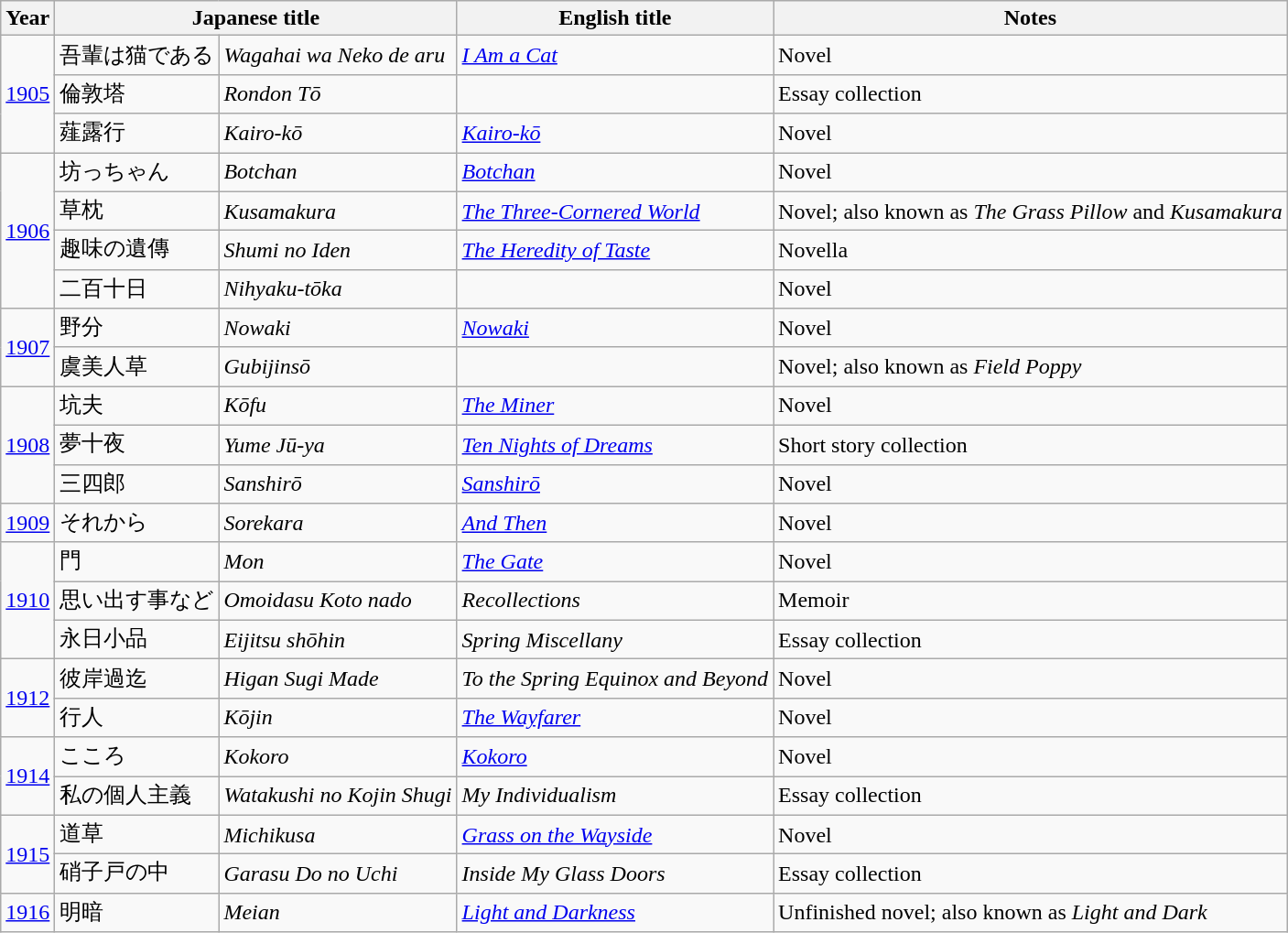<table class="wikitable">
<tr>
<th>Year</th>
<th colspan="2">Japanese title</th>
<th>English title</th>
<th>Notes</th>
</tr>
<tr>
<td rowspan="3"><a href='#'>1905</a></td>
<td>吾輩は猫である</td>
<td><em>Wagahai wa Neko de aru</em></td>
<td><em><a href='#'>I Am a Cat</a></em></td>
<td>Novel</td>
</tr>
<tr>
<td>倫敦塔</td>
<td><em>Rondon Tō</em></td>
<td><em></em></td>
<td>Essay collection</td>
</tr>
<tr>
<td>薤露行</td>
<td><em>Kairo-kō</em></td>
<td><em><a href='#'>Kairo-kō</a></em></td>
<td>Novel</td>
</tr>
<tr>
<td rowspan="4"><a href='#'>1906</a></td>
<td>坊っちゃん</td>
<td><em>Botchan</em></td>
<td><em><a href='#'>Botchan</a></em></td>
<td>Novel</td>
</tr>
<tr>
<td>草枕</td>
<td><em>Kusamakura</em></td>
<td><em><a href='#'>The Three-Cornered World</a></em></td>
<td>Novel; also known as <em>The Grass Pillow</em> and <em>Kusamakura</em></td>
</tr>
<tr>
<td>趣味の遺傳</td>
<td><em>Shumi no Iden</em></td>
<td><em><a href='#'>The Heredity of Taste</a></em></td>
<td>Novella</td>
</tr>
<tr>
<td>二百十日</td>
<td><em>Nihyaku-tōka</em></td>
<td><em></em></td>
<td>Novel</td>
</tr>
<tr>
<td rowspan="2"><a href='#'>1907</a></td>
<td>野分</td>
<td><em>Nowaki</em></td>
<td><em><a href='#'>Nowaki</a></em></td>
<td>Novel</td>
</tr>
<tr>
<td>虞美人草</td>
<td><em>Gubijinsō</em></td>
<td><em></em></td>
<td>Novel; also known as <em>Field Poppy</em></td>
</tr>
<tr>
<td rowspan="3"><a href='#'>1908</a></td>
<td>坑夫</td>
<td><em>Kōfu</em></td>
<td><em><a href='#'>The Miner</a></em></td>
<td>Novel</td>
</tr>
<tr>
<td>夢十夜</td>
<td><em>Yume Jū-ya</em></td>
<td><em><a href='#'>Ten Nights of Dreams</a></em></td>
<td>Short story collection</td>
</tr>
<tr>
<td>三四郎</td>
<td><em>Sanshirō</em></td>
<td><em><a href='#'>Sanshirō</a></em></td>
<td>Novel</td>
</tr>
<tr>
<td><a href='#'>1909</a></td>
<td>それから</td>
<td><em>Sorekara</em></td>
<td><em><a href='#'>And Then</a></em></td>
<td>Novel</td>
</tr>
<tr>
<td rowspan="3"><a href='#'>1910</a></td>
<td>門</td>
<td><em>Mon</em></td>
<td><em><a href='#'>The Gate</a></em></td>
<td>Novel</td>
</tr>
<tr>
<td>思い出す事など</td>
<td><em>Omoidasu Koto nado</em></td>
<td><em>Recollections</em></td>
<td>Memoir</td>
</tr>
<tr>
<td>永日小品</td>
<td><em>Eijitsu shōhin</em></td>
<td><em>Spring Miscellany</em></td>
<td>Essay collection</td>
</tr>
<tr>
<td rowspan="2"><a href='#'>1912</a></td>
<td>彼岸過迄</td>
<td><em>Higan Sugi Made</em></td>
<td><em>To the Spring Equinox and Beyond</em></td>
<td>Novel</td>
</tr>
<tr>
<td>行人</td>
<td><em>Kōjin</em></td>
<td><em><a href='#'>The Wayfarer</a></em></td>
<td>Novel</td>
</tr>
<tr>
<td rowspan="2"><a href='#'>1914</a></td>
<td>こころ</td>
<td><em>Kokoro</em></td>
<td><em><a href='#'>Kokoro</a></em></td>
<td>Novel</td>
</tr>
<tr>
<td>私の個人主義</td>
<td><em>Watakushi no Kojin Shugi</em></td>
<td><em>My Individualism</em></td>
<td>Essay collection</td>
</tr>
<tr>
<td rowspan="2"><a href='#'>1915</a></td>
<td>道草</td>
<td><em>Michikusa</em></td>
<td><em><a href='#'>Grass on the Wayside</a></em></td>
<td>Novel</td>
</tr>
<tr>
<td>硝子戸の中</td>
<td><em>Garasu Do no Uchi</em></td>
<td><em>Inside My Glass Doors</em></td>
<td>Essay collection</td>
</tr>
<tr>
<td><a href='#'>1916</a></td>
<td>明暗</td>
<td><em>Meian</em></td>
<td><em><a href='#'>Light and Darkness</a></em></td>
<td>Unfinished novel; also known as <em>Light and Dark</em></td>
</tr>
</table>
